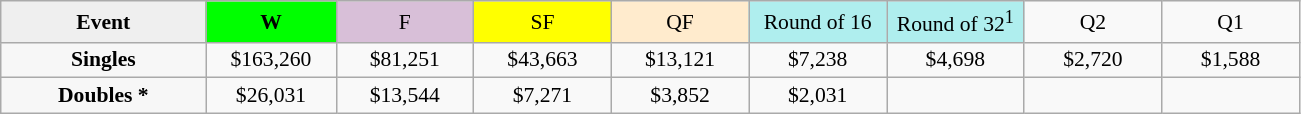<table class=wikitable style=font-size:90%;text-align:center>
<tr>
<td style="width:130px; background:#efefef;"><strong>Event</strong></td>
<td style="width:80px; background:lime;"><strong>W</strong></td>
<td style="width:85px; background:thistle;">F</td>
<td style="width:85px; background:#ff0;">SF</td>
<td style="width:85px; background:#ffebcd;">QF</td>
<td style="width:85px; background:#afeeee;">Round of 16</td>
<td style="width:85px; background:#afeeee;">Round of 32<sup>1</sup></td>
<td width=85>Q2</td>
<td width=85>Q1</td>
</tr>
<tr>
<td style="background:#f7f7f7;"><strong>Singles</strong></td>
<td>$163,260</td>
<td>$81,251</td>
<td>$43,663</td>
<td>$13,121</td>
<td>$7,238</td>
<td>$4,698</td>
<td>$2,720</td>
<td>$1,588</td>
</tr>
<tr>
<td style="background:#f7f7f7;"><strong>Doubles *</strong></td>
<td>$26,031</td>
<td>$13,544</td>
<td>$7,271</td>
<td>$3,852</td>
<td>$2,031</td>
<td></td>
<td></td>
<td></td>
</tr>
</table>
